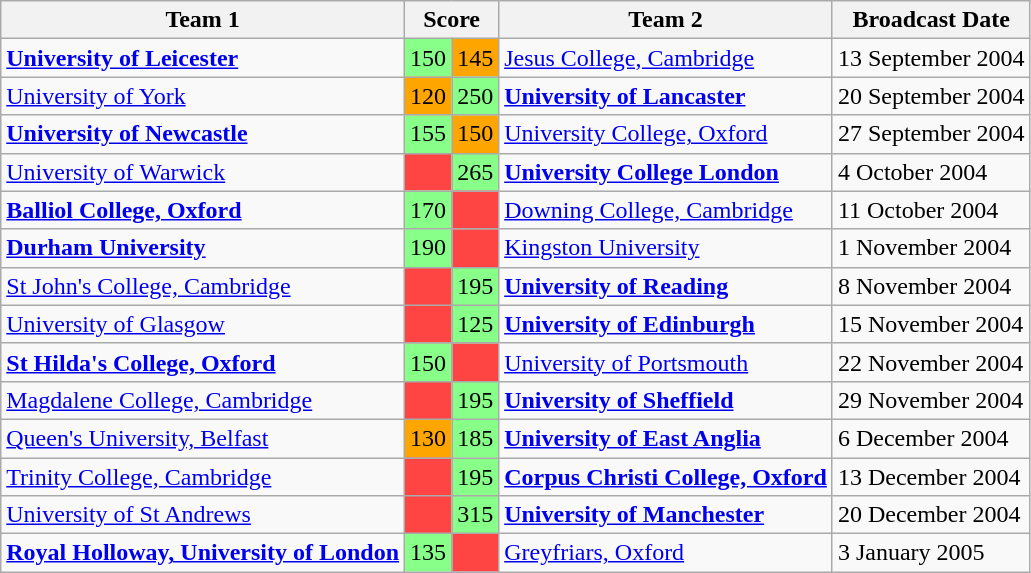<table class="wikitable" border="1">
<tr>
<th>Team 1</th>
<th colspan=2>Score</th>
<th>Team 2</th>
<th>Broadcast Date</th>
</tr>
<tr>
<td><strong><a href='#'>University of Leicester</a></strong></td>
<td style="background:#88ff88">150</td>
<td style="background:orange">145</td>
<td><a href='#'>Jesus College, Cambridge</a></td>
<td>13 September 2004</td>
</tr>
<tr>
<td><a href='#'>University of York</a></td>
<td style="background:orange">120</td>
<td style="background:#88ff88">250</td>
<td><strong><a href='#'>University of Lancaster</a></strong></td>
<td>20 September 2004</td>
</tr>
<tr>
<td><strong><a href='#'>University of Newcastle</a></strong></td>
<td style="background:#88ff88">155</td>
<td style="background:orange">150</td>
<td><a href='#'>University College, Oxford</a></td>
<td>27 September 2004</td>
</tr>
<tr>
<td><a href='#'>University of Warwick</a></td>
<td style="background:#ff4444"></td>
<td style="background:#88ff88">265</td>
<td><strong><a href='#'>University College London</a></strong></td>
<td>4 October 2004</td>
</tr>
<tr>
<td><strong><a href='#'>Balliol College, Oxford</a></strong></td>
<td style="background:#88ff88">170</td>
<td style="background:#ff4444"></td>
<td><a href='#'>Downing College, Cambridge</a></td>
<td>11 October 2004</td>
</tr>
<tr>
<td><strong><a href='#'>Durham University</a></strong></td>
<td style="background:#88ff88">190</td>
<td style="background:#ff4444"></td>
<td><a href='#'>Kingston University</a></td>
<td>1 November 2004</td>
</tr>
<tr>
<td><a href='#'>St John's College, Cambridge</a></td>
<td style="background:#ff4444"></td>
<td style="background:#88ff88">195</td>
<td><strong><a href='#'>University of Reading</a></strong></td>
<td>8 November 2004</td>
</tr>
<tr>
<td><a href='#'>University of Glasgow</a></td>
<td style="background:#ff4444"></td>
<td style="background:#88ff88">125</td>
<td><strong><a href='#'>University of Edinburgh</a></strong></td>
<td>15 November 2004</td>
</tr>
<tr>
<td><strong><a href='#'>St Hilda's College, Oxford</a></strong></td>
<td style="background:#88ff88">150</td>
<td style="background:#ff4444"></td>
<td><a href='#'>University of Portsmouth</a></td>
<td>22 November 2004</td>
</tr>
<tr>
<td><a href='#'>Magdalene College, Cambridge</a></td>
<td style="background:#ff4444"></td>
<td style="background:#88ff88">195</td>
<td><strong><a href='#'>University of Sheffield</a></strong></td>
<td>29 November 2004</td>
</tr>
<tr>
<td><a href='#'>Queen's University, Belfast</a></td>
<td style="background:orange">130</td>
<td style="background:#88ff88">185</td>
<td><strong><a href='#'>University of East Anglia</a></strong></td>
<td>6 December 2004</td>
</tr>
<tr>
<td><a href='#'>Trinity College, Cambridge</a></td>
<td style="background:#ff4444"></td>
<td style="background:#88ff88">195</td>
<td><strong><a href='#'>Corpus Christi College, Oxford</a></strong></td>
<td>13 December 2004</td>
</tr>
<tr>
<td><a href='#'>University of St Andrews</a></td>
<td style="background:#ff4444"></td>
<td style="background:#88ff88">315</td>
<td><strong><a href='#'>University of Manchester</a></strong></td>
<td>20 December 2004</td>
</tr>
<tr>
<td><strong><a href='#'>Royal Holloway, University of London</a></strong></td>
<td style="background:#88ff88">135</td>
<td style="background:#ff4444"></td>
<td><a href='#'>Greyfriars, Oxford</a></td>
<td>3 January 2005</td>
</tr>
</table>
